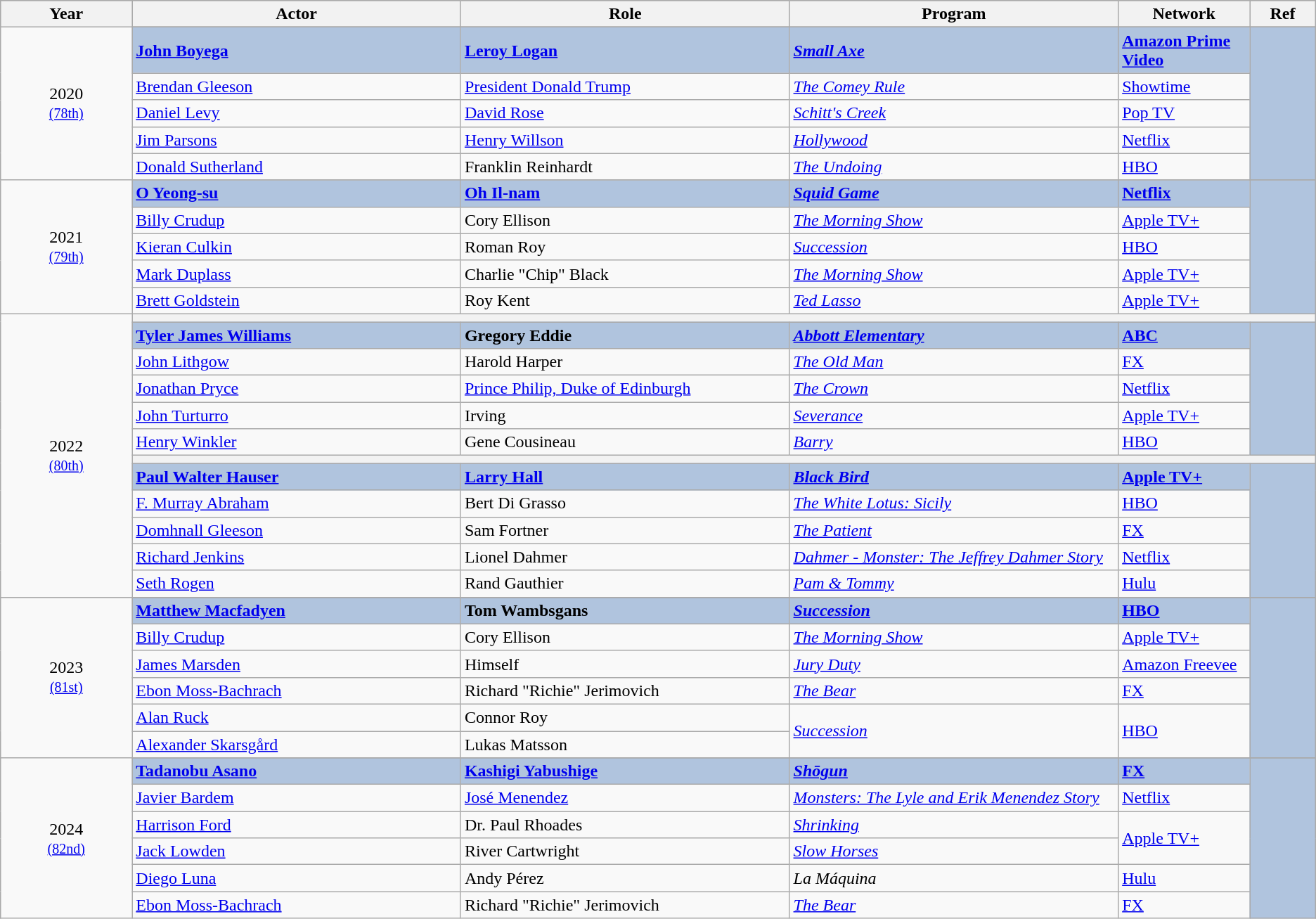<table class="wikitable" style="text-align: left">
<tr style="background:#bebebe;">
<th style="width:10%;">Year</th>
<th style="width:25%;">Actor</th>
<th style="width:25%;">Role</th>
<th style="width:25%;">Program</th>
<th style="width:10%;">Network</th>
<th style="width:5%;">Ref</th>
</tr>
<tr>
<td rowspan="6" style="text-align:center;">2020 <br><small><a href='#'>(78th)</a></small></td>
</tr>
<tr style="background:#B0C4DE;">
<td><strong><a href='#'>John Boyega</a> </strong></td>
<td><strong><a href='#'>Leroy Logan</a></strong></td>
<td><strong><em><a href='#'>Small Axe</a></em></strong></td>
<td><strong><a href='#'>Amazon Prime Video</a></strong></td>
<td rowspan="5" style="background:B0C4DE;"></td>
</tr>
<tr>
<td><a href='#'>Brendan Gleeson</a></td>
<td><a href='#'>President Donald Trump</a></td>
<td><em><a href='#'>The Comey Rule</a></em></td>
<td><a href='#'>Showtime</a></td>
</tr>
<tr>
<td><a href='#'>Daniel Levy</a></td>
<td><a href='#'>David Rose</a></td>
<td><em><a href='#'>Schitt's Creek</a></em></td>
<td><a href='#'>Pop TV</a></td>
</tr>
<tr>
<td><a href='#'>Jim Parsons</a></td>
<td><a href='#'>Henry Willson</a></td>
<td><em><a href='#'>Hollywood</a></em></td>
<td><a href='#'>Netflix</a></td>
</tr>
<tr>
<td><a href='#'>Donald Sutherland</a></td>
<td>Franklin Reinhardt</td>
<td><em><a href='#'>The Undoing</a></em></td>
<td><a href='#'>HBO</a></td>
</tr>
<tr>
<td rowspan="6" style="text-align:center;">2021 <br><small><a href='#'>(79th)</a></small></td>
</tr>
<tr style="background:#B0C4DE;">
<td><strong><a href='#'>O Yeong-su</a> </strong></td>
<td><strong><a href='#'>Oh Il-nam</a></strong></td>
<td><strong><em><a href='#'>Squid Game</a></em></strong></td>
<td><strong><a href='#'>Netflix</a></strong></td>
<td rowspan="5" style="background:B0C4DE;"></td>
</tr>
<tr>
<td><a href='#'>Billy Crudup</a></td>
<td>Cory Ellison</td>
<td><em><a href='#'>The Morning Show</a></em></td>
<td><a href='#'>Apple TV+</a></td>
</tr>
<tr>
<td><a href='#'>Kieran Culkin</a></td>
<td>Roman Roy</td>
<td><em><a href='#'>Succession</a></em></td>
<td><a href='#'>HBO</a></td>
</tr>
<tr>
<td><a href='#'>Mark Duplass</a></td>
<td>Charlie "Chip" Black</td>
<td><em><a href='#'>The Morning Show</a></em></td>
<td><a href='#'>Apple TV+</a></td>
</tr>
<tr>
<td><a href='#'>Brett Goldstein</a></td>
<td>Roy Kent</td>
<td><em><a href='#'>Ted Lasso</a></em></td>
<td><a href='#'>Apple TV+</a></td>
</tr>
<tr>
<td rowspan="12" style="text-align:center;">2022 <br><small><a href='#'>(80th)</a></small></td>
<th colspan="5"></th>
</tr>
<tr style="background:#B0C4DE;">
<td><strong><a href='#'>Tyler James Williams</a> </strong></td>
<td><strong>Gregory Eddie</strong></td>
<td><strong><em><a href='#'>Abbott Elementary</a></em></strong></td>
<td><strong><a href='#'>ABC</a></strong></td>
<td rowspan="5"></td>
</tr>
<tr>
<td><a href='#'>John Lithgow</a></td>
<td>Harold Harper</td>
<td><em><a href='#'>The Old Man</a></em></td>
<td><a href='#'>FX</a></td>
</tr>
<tr>
<td><a href='#'>Jonathan Pryce</a></td>
<td><a href='#'>Prince Philip, Duke of Edinburgh</a></td>
<td><em><a href='#'>The Crown</a></em></td>
<td><a href='#'>Netflix</a></td>
</tr>
<tr>
<td><a href='#'>John Turturro</a></td>
<td>Irving</td>
<td><em><a href='#'>Severance</a></em></td>
<td><a href='#'>Apple TV+</a></td>
</tr>
<tr>
<td><a href='#'>Henry Winkler</a></td>
<td>Gene Cousineau</td>
<td><em><a href='#'>Barry</a></em></td>
<td><a href='#'>HBO</a></td>
</tr>
<tr>
<th colspan="5"></th>
</tr>
<tr style="background:#B0C4DE;">
<td><strong><a href='#'>Paul Walter Hauser</a> </strong></td>
<td><strong><a href='#'>Larry Hall</a></strong></td>
<td><strong><em><a href='#'>Black Bird</a></em></strong></td>
<td><strong><a href='#'>Apple TV+</a></strong></td>
<td rowspan="5"></td>
</tr>
<tr>
<td><a href='#'>F. Murray Abraham</a></td>
<td>Bert Di Grasso</td>
<td><em><a href='#'>The White Lotus: Sicily</a></em></td>
<td><a href='#'>HBO</a></td>
</tr>
<tr>
<td><a href='#'>Domhnall Gleeson</a></td>
<td>Sam Fortner</td>
<td><em><a href='#'>The Patient</a></em></td>
<td><a href='#'>FX</a></td>
</tr>
<tr>
<td><a href='#'>Richard Jenkins</a></td>
<td>Lionel Dahmer</td>
<td><em><a href='#'>Dahmer - Monster: The Jeffrey Dahmer Story</a></em></td>
<td><a href='#'>Netflix</a></td>
</tr>
<tr>
<td><a href='#'>Seth Rogen</a></td>
<td>Rand Gauthier</td>
<td><em><a href='#'>Pam & Tommy</a></em></td>
<td><a href='#'>Hulu</a></td>
</tr>
<tr>
<td rowspan="7" style="text-align:center;">2023 <br><small><a href='#'>(81st)</a></small></td>
</tr>
<tr style="background:#B0C4DE;">
<td><strong><a href='#'>Matthew Macfadyen</a> </strong></td>
<td><strong>Tom Wambsgans</strong></td>
<td><strong><em><a href='#'>Succession</a></em></strong></td>
<td><strong><a href='#'>HBO</a></strong></td>
<td rowspan="6"></td>
</tr>
<tr>
<td><a href='#'>Billy Crudup</a></td>
<td>Cory Ellison</td>
<td><em><a href='#'>The Morning Show</a></em></td>
<td><a href='#'>Apple TV+</a></td>
</tr>
<tr>
<td><a href='#'>James Marsden</a></td>
<td>Himself</td>
<td><em><a href='#'>Jury Duty</a></em></td>
<td><a href='#'>Amazon Freevee</a></td>
</tr>
<tr>
<td><a href='#'>Ebon Moss-Bachrach</a></td>
<td>Richard "Richie" Jerimovich</td>
<td><em><a href='#'>The Bear</a></em></td>
<td><a href='#'>FX</a></td>
</tr>
<tr>
<td><a href='#'>Alan Ruck</a></td>
<td>Connor Roy</td>
<td rowspan="2"><em><a href='#'>Succession</a></em></td>
<td rowspan="2"><a href='#'>HBO</a></td>
</tr>
<tr>
<td><a href='#'>Alexander Skarsgård</a></td>
<td>Lukas Matsson</td>
</tr>
<tr>
<td rowspan="7" style="text-align:center;">2024 <br><small><a href='#'>(82nd)</a></small></td>
</tr>
<tr style="background:#B0C4DE;">
<td><strong><a href='#'>Tadanobu Asano</a> </strong></td>
<td><strong><a href='#'>Kashigi Yabushige</a></strong></td>
<td><strong><em><a href='#'>Shōgun</a></em></strong></td>
<td><strong><a href='#'>FX</a></strong></td>
<td rowspan="6"></td>
</tr>
<tr>
<td><a href='#'>Javier Bardem</a></td>
<td><a href='#'>José Menendez</a></td>
<td><em><a href='#'>Monsters: The Lyle and Erik Menendez Story</a></em></td>
<td><a href='#'>Netflix</a></td>
</tr>
<tr>
<td><a href='#'>Harrison Ford</a></td>
<td>Dr. Paul Rhoades</td>
<td><em><a href='#'>Shrinking</a></em></td>
<td rowspan="2"><a href='#'>Apple TV+</a></td>
</tr>
<tr>
<td><a href='#'>Jack Lowden</a></td>
<td>River Cartwright</td>
<td><em><a href='#'>Slow Horses</a></em></td>
</tr>
<tr>
<td><a href='#'>Diego Luna</a></td>
<td>Andy Pérez</td>
<td><em>La Máquina</em></td>
<td><a href='#'>Hulu</a></td>
</tr>
<tr>
<td><a href='#'>Ebon Moss-Bachrach</a></td>
<td>Richard "Richie" Jerimovich</td>
<td><em><a href='#'>The Bear</a></em></td>
<td><a href='#'>FX</a></td>
</tr>
</table>
